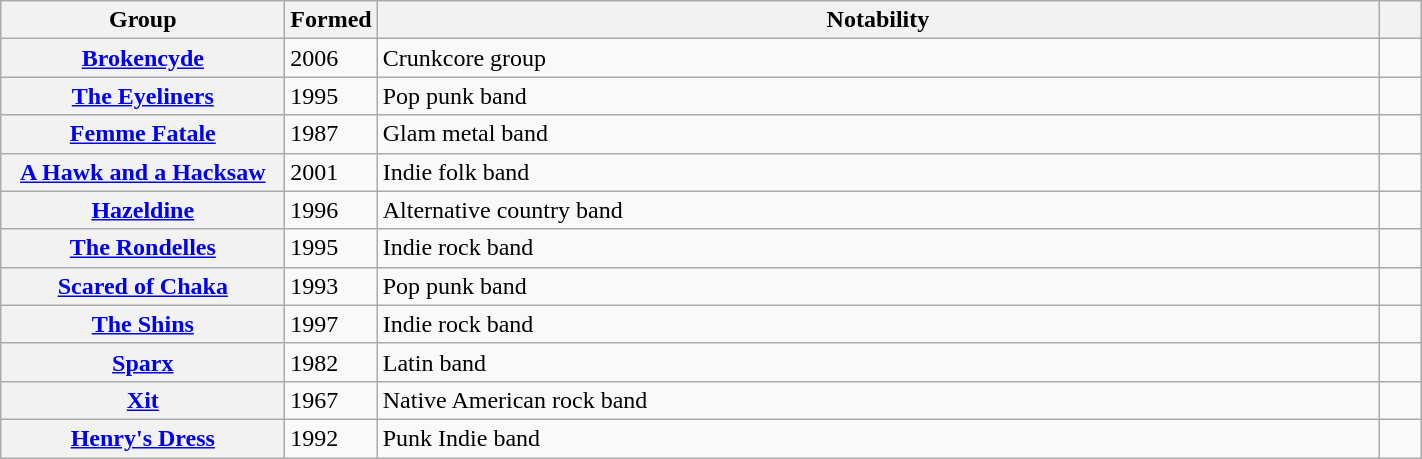<table class="wikitable plainrowheaders sortable" style="margin-right: 0; width:75%;">
<tr>
<th scope="col" width="20%">Group</th>
<th scope="col" width="6%">Formed</th>
<th scope="col">Notability</th>
<th scope="col" class="unsortable" width="3%"></th>
</tr>
<tr>
<th scope="row"><a href='#'>Brokencyde</a></th>
<td>2006</td>
<td>Crunkcore group</td>
<td style="text-align:center;"></td>
</tr>
<tr>
<th scope="row"><a href='#'>The Eyeliners</a></th>
<td>1995</td>
<td>Pop punk band</td>
<td style="text-align:center;"></td>
</tr>
<tr>
<th scope="row"><a href='#'>Femme Fatale</a></th>
<td>1987</td>
<td>Glam metal band</td>
<td style="text-align:center;"></td>
</tr>
<tr>
<th scope="row"><a href='#'>A Hawk and a Hacksaw</a></th>
<td>2001</td>
<td>Indie folk band</td>
<td style="text-align:center;"></td>
</tr>
<tr>
<th scope="row"><a href='#'>Hazeldine</a></th>
<td>1996</td>
<td>Alternative country band</td>
<td style="text-align:center;"></td>
</tr>
<tr>
<th scope="row"><a href='#'>The Rondelles</a></th>
<td>1995</td>
<td>Indie rock band</td>
<td style="text-align:center;"></td>
</tr>
<tr>
<th scope="row"><a href='#'>Scared of Chaka</a></th>
<td>1993</td>
<td>Pop punk band</td>
<td style="text-align:center;"></td>
</tr>
<tr>
<th scope="row"><a href='#'>The Shins</a></th>
<td>1997</td>
<td>Indie rock band</td>
<td style="text-align:center;"></td>
</tr>
<tr>
<th scope="row"><a href='#'>Sparx</a></th>
<td>1982</td>
<td>Latin band</td>
<td style="text-align:center;"></td>
</tr>
<tr>
<th scope="row"><a href='#'>Xit</a></th>
<td>1967</td>
<td>Native American rock band</td>
<td style="text-align:center;"></td>
</tr>
<tr>
<th scope="row"><a href='#'>Henry's Dress</a></th>
<td>1992</td>
<td>Punk Indie band</td>
<td style="text-align:center;"></td>
</tr>
</table>
